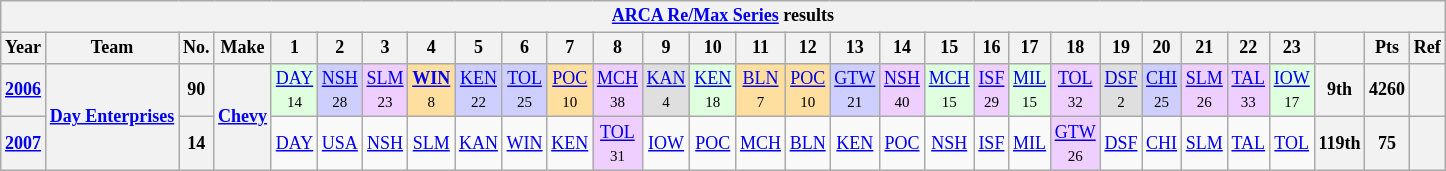<table class="wikitable" style="text-align:center; font-size:75%">
<tr>
<th colspan=45><a href='#'>ARCA Re/Max Series</a> results</th>
</tr>
<tr>
<th>Year</th>
<th>Team</th>
<th>No.</th>
<th>Make</th>
<th>1</th>
<th>2</th>
<th>3</th>
<th>4</th>
<th>5</th>
<th>6</th>
<th>7</th>
<th>8</th>
<th>9</th>
<th>10</th>
<th>11</th>
<th>12</th>
<th>13</th>
<th>14</th>
<th>15</th>
<th>16</th>
<th>17</th>
<th>18</th>
<th>19</th>
<th>20</th>
<th>21</th>
<th>22</th>
<th>23</th>
<th></th>
<th>Pts</th>
<th>Ref</th>
</tr>
<tr>
<th><a href='#'>2006</a></th>
<th rowspan=2><a href='#'>Day Enterprises</a></th>
<th>90</th>
<th rowspan=2><a href='#'>Chevy</a></th>
<td style="background:#DFFFDF;"><a href='#'>DAY</a><br><small>14</small></td>
<td style="background:#CFCFFF;"><a href='#'>NSH</a><br><small>28</small></td>
<td style="background:#EFCFFF;"><a href='#'>SLM</a><br><small>23</small></td>
<td style="background:#FFDF9F;"><strong><a href='#'>WIN</a></strong><br><small>8</small></td>
<td style="background:#CFCFFF;"><a href='#'>KEN</a><br><small>22</small></td>
<td style="background:#CFCFFF;"><a href='#'>TOL</a><br><small>25</small></td>
<td style="background:#FFDF9F;"><a href='#'>POC</a><br><small>10</small></td>
<td style="background:#EFCFFF;"><a href='#'>MCH</a><br><small>38</small></td>
<td style="background:#DFDFDF;"><a href='#'>KAN</a><br><small>4</small></td>
<td style="background:#DFFFDF;"><a href='#'>KEN</a><br><small>18</small></td>
<td style="background:#FFDF9F;"><a href='#'>BLN</a><br><small>7</small></td>
<td style="background:#FFDF9F;"><a href='#'>POC</a><br><small>10</small></td>
<td style="background:#CFCFFF;"><a href='#'>GTW</a><br><small>21</small></td>
<td style="background:#EFCFFF;"><a href='#'>NSH</a><br><small>40</small></td>
<td style="background:#DFFFDF;"><a href='#'>MCH</a><br><small>15</small></td>
<td style="background:#EFCFFF;"><a href='#'>ISF</a><br><small>29</small></td>
<td style="background:#DFFFDF;"><a href='#'>MIL</a><br><small>15</small></td>
<td style="background:#EFCFFF;"><a href='#'>TOL</a><br><small>32</small></td>
<td style="background:#DFDFDF;"><a href='#'>DSF</a><br><small>2</small></td>
<td style="background:#CFCFFF;"><a href='#'>CHI</a><br><small>25</small></td>
<td style="background:#EFCFFF;"><a href='#'>SLM</a><br><small>26</small></td>
<td style="background:#EFCFFF;"><a href='#'>TAL</a><br><small>33</small></td>
<td style="background:#DFFFDF;"><a href='#'>IOW</a><br><small>17</small></td>
<th>9th</th>
<th>4260</th>
<th></th>
</tr>
<tr>
<th><a href='#'>2007</a></th>
<th>14</th>
<td><a href='#'>DAY</a></td>
<td><a href='#'>USA</a></td>
<td><a href='#'>NSH</a></td>
<td><a href='#'>SLM</a></td>
<td><a href='#'>KAN</a></td>
<td><a href='#'>WIN</a></td>
<td><a href='#'>KEN</a></td>
<td style="background:#EFCFFF;"><a href='#'>TOL</a><br><small>31</small></td>
<td><a href='#'>IOW</a></td>
<td><a href='#'>POC</a></td>
<td><a href='#'>MCH</a></td>
<td><a href='#'>BLN</a></td>
<td><a href='#'>KEN</a></td>
<td><a href='#'>POC</a></td>
<td><a href='#'>NSH</a></td>
<td><a href='#'>ISF</a></td>
<td><a href='#'>MIL</a></td>
<td style="background:#EFCFFF;"><a href='#'>GTW</a><br><small>26</small></td>
<td><a href='#'>DSF</a></td>
<td><a href='#'>CHI</a></td>
<td><a href='#'>SLM</a></td>
<td><a href='#'>TAL</a></td>
<td><a href='#'>TOL</a></td>
<th>119th</th>
<th>75</th>
<th></th>
</tr>
</table>
